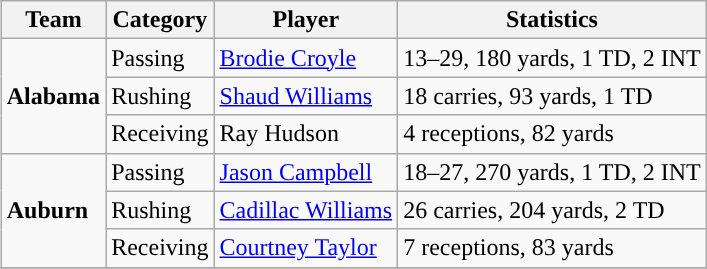<table class="wikitable" style="float: right;">
<tr>
<th>Team</th>
<th>Category</th>
<th>Player</th>
<th>Statistics</th>
</tr>
<tr>
<td rowspan=3><strong>Alabama</strong></td>
<td>Passing</td>
<td><a href='#'>Brodie Croyle</a></td>
<td>13–29, 180 yards, 1 TD, 2 INT</td>
</tr>
<tr>
<td>Rushing</td>
<td><a href='#'>Shaud Williams</a></td>
<td>18 carries, 93 yards, 1 TD</td>
</tr>
<tr>
<td>Receiving</td>
<td>Ray Hudson</td>
<td>4 receptions, 82 yards</td>
</tr>
<tr>
<td rowspan=3><strong>Auburn</strong></td>
<td>Passing</td>
<td><a href='#'>Jason Campbell</a></td>
<td>18–27, 270 yards, 1 TD, 2 INT</td>
</tr>
<tr>
<td>Rushing</td>
<td><a href='#'>Cadillac Williams</a></td>
<td>26 carries, 204 yards, 2 TD</td>
</tr>
<tr>
<td>Receiving</td>
<td><a href='#'>Courtney Taylor</a></td>
<td>7 receptions, 83 yards</td>
</tr>
<tr>
</tr>
</table>
